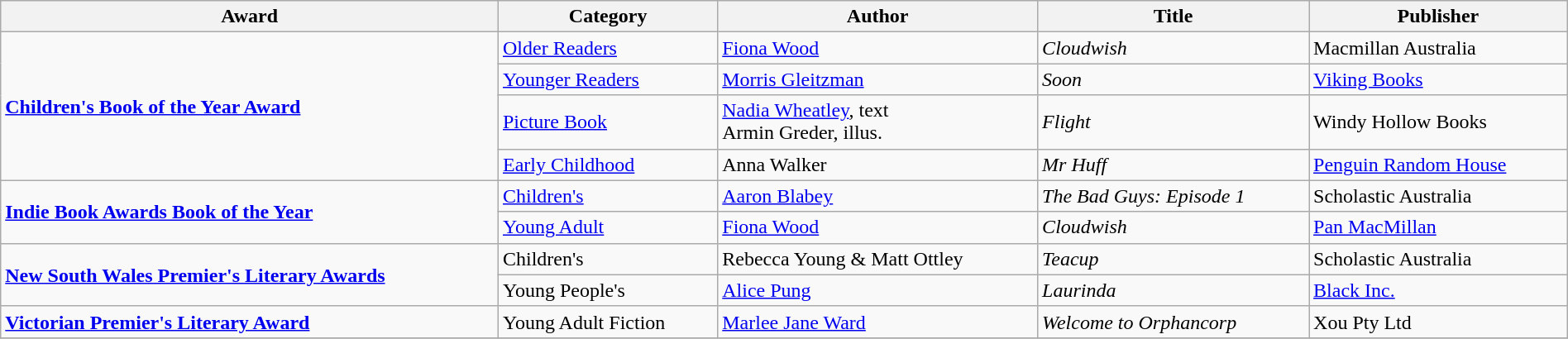<table class="wikitable" width=100%>
<tr>
<th>Award</th>
<th>Category</th>
<th>Author</th>
<th>Title</th>
<th>Publisher</th>
</tr>
<tr>
<td rowspan=4><strong><a href='#'>Children's Book of the Year Award</a></strong></td>
<td><a href='#'>Older Readers</a></td>
<td><a href='#'>Fiona Wood</a></td>
<td><em>Cloudwish</em></td>
<td>Macmillan Australia</td>
</tr>
<tr>
<td><a href='#'>Younger Readers</a></td>
<td><a href='#'>Morris Gleitzman</a></td>
<td><em>Soon</em></td>
<td><a href='#'>Viking Books</a></td>
</tr>
<tr>
<td><a href='#'>Picture Book</a></td>
<td><a href='#'>Nadia Wheatley</a>, text<br>Armin Greder, illus.</td>
<td><em>Flight</em></td>
<td>Windy Hollow Books</td>
</tr>
<tr>
<td><a href='#'>Early Childhood</a></td>
<td>Anna Walker</td>
<td><em>Mr Huff</em></td>
<td><a href='#'>Penguin Random House</a></td>
</tr>
<tr>
<td rowspan=2><strong><a href='#'>Indie Book Awards Book of the Year</a></strong></td>
<td><a href='#'>Children's</a></td>
<td><a href='#'>Aaron Blabey</a></td>
<td><em>The Bad Guys: Episode 1</em></td>
<td>Scholastic Australia</td>
</tr>
<tr>
<td><a href='#'>Young Adult</a></td>
<td><a href='#'>Fiona Wood</a></td>
<td><em>Cloudwish</em></td>
<td><a href='#'>Pan MacMillan</a></td>
</tr>
<tr>
<td rowspan=2><strong><a href='#'>New South Wales Premier's Literary Awards</a></strong></td>
<td>Children's</td>
<td>Rebecca Young & Matt Ottley</td>
<td><em>Teacup</em></td>
<td>Scholastic Australia</td>
</tr>
<tr>
<td>Young People's</td>
<td><a href='#'>Alice Pung</a></td>
<td><em>Laurinda</em></td>
<td><a href='#'>Black Inc.</a></td>
</tr>
<tr>
<td><strong><a href='#'>Victorian Premier's Literary Award</a></strong></td>
<td>Young Adult Fiction</td>
<td><a href='#'>Marlee Jane Ward</a></td>
<td><em>Welcome to Orphancorp</em></td>
<td>Xou Pty Ltd</td>
</tr>
<tr>
</tr>
</table>
